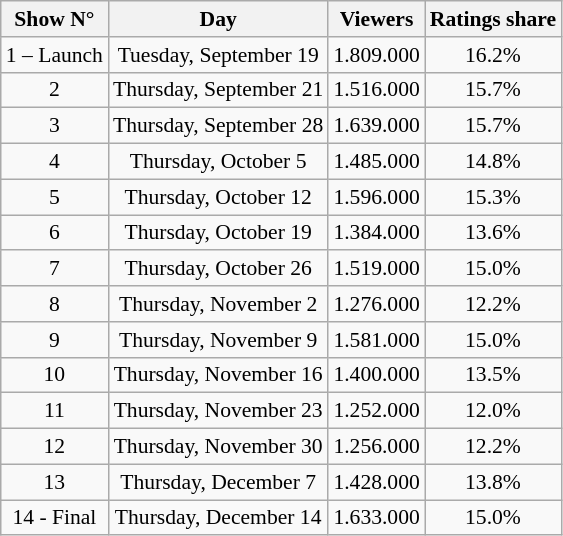<table class="wikitable sortable centre" style="text-align:center;font-size:90%;">
<tr>
<th>Show N°</th>
<th>Day</th>
<th>Viewers</th>
<th>Ratings share</th>
</tr>
<tr>
<td>1 – Launch</td>
<td>Tuesday, September 19</td>
<td>1.809.000</td>
<td>16.2%</td>
</tr>
<tr>
<td>2</td>
<td>Thursday, September 21</td>
<td>1.516.000</td>
<td>15.7%</td>
</tr>
<tr>
<td>3</td>
<td>Thursday, September 28</td>
<td>1.639.000</td>
<td>15.7%</td>
</tr>
<tr>
<td>4</td>
<td>Thursday, October 5</td>
<td>1.485.000</td>
<td>14.8%</td>
</tr>
<tr>
<td>5</td>
<td>Thursday, October 12</td>
<td>1.596.000</td>
<td>15.3%</td>
</tr>
<tr>
<td>6</td>
<td>Thursday, October 19</td>
<td>1.384.000</td>
<td>13.6%</td>
</tr>
<tr>
<td>7</td>
<td>Thursday, October 26</td>
<td>1.519.000</td>
<td>15.0%</td>
</tr>
<tr>
<td>8</td>
<td>Thursday, November 2</td>
<td>1.276.000</td>
<td>12.2%</td>
</tr>
<tr>
<td>9</td>
<td>Thursday, November 9</td>
<td>1.581.000</td>
<td>15.0%</td>
</tr>
<tr>
<td>10</td>
<td>Thursday, November 16</td>
<td>1.400.000</td>
<td>13.5%</td>
</tr>
<tr>
<td>11</td>
<td>Thursday, November 23</td>
<td>1.252.000</td>
<td>12.0%</td>
</tr>
<tr>
<td>12</td>
<td>Thursday, November 30</td>
<td>1.256.000</td>
<td>12.2%</td>
</tr>
<tr>
<td>13</td>
<td>Thursday, December 7</td>
<td>1.428.000</td>
<td>13.8%</td>
</tr>
<tr>
<td>14 - Final</td>
<td>Thursday, December 14</td>
<td>1.633.000</td>
<td>15.0%</td>
</tr>
</table>
